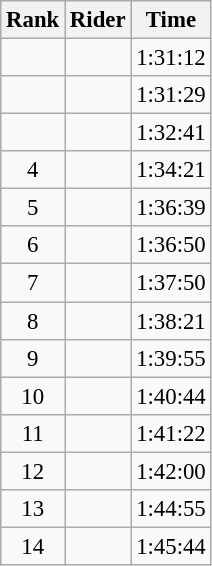<table class="wikitable" style="font-size:95%" style="width:35em;">
<tr>
<th>Rank</th>
<th>Rider</th>
<th>Time</th>
</tr>
<tr>
<td align=center></td>
<td></td>
<td>1:31:12</td>
</tr>
<tr>
<td align=center></td>
<td></td>
<td>1:31:29</td>
</tr>
<tr>
<td align=center></td>
<td></td>
<td>1:32:41</td>
</tr>
<tr>
<td align=center>4</td>
<td></td>
<td>1:34:21</td>
</tr>
<tr>
<td align=center>5</td>
<td></td>
<td>1:36:39</td>
</tr>
<tr>
<td align=center>6</td>
<td></td>
<td>1:36:50</td>
</tr>
<tr>
<td align=center>7</td>
<td></td>
<td>1:37:50</td>
</tr>
<tr>
<td align=center>8</td>
<td></td>
<td>1:38:21</td>
</tr>
<tr>
<td align=center>9</td>
<td></td>
<td>1:39:55</td>
</tr>
<tr>
<td align=center>10</td>
<td></td>
<td>1:40:44</td>
</tr>
<tr>
<td align=center>11</td>
<td></td>
<td>1:41:22</td>
</tr>
<tr>
<td align=center>12</td>
<td></td>
<td>1:42:00</td>
</tr>
<tr>
<td align=center>13</td>
<td></td>
<td>1:44:55</td>
</tr>
<tr>
<td align=center>14</td>
<td></td>
<td>1:45:44</td>
</tr>
</table>
